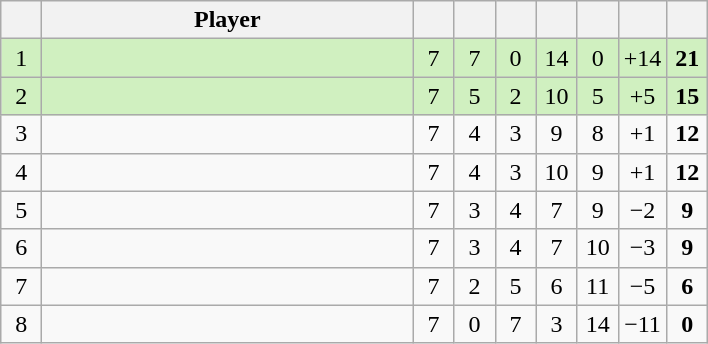<table class="wikitable" style="text-align:center; margin: 1em auto 1em auto, align:left">
<tr>
<th width=20></th>
<th width=240>Player</th>
<th width=20></th>
<th width=20></th>
<th width=20></th>
<th width=20></th>
<th width=20></th>
<th width=20></th>
<th width=20></th>
</tr>
<tr style="background:#D0F0C0;">
<td>1</td>
<td align=left></td>
<td>7</td>
<td>7</td>
<td>0</td>
<td>14</td>
<td>0</td>
<td>+14</td>
<td><strong>21</strong></td>
</tr>
<tr style="background:#D0F0C0;">
<td>2</td>
<td align=left></td>
<td>7</td>
<td>5</td>
<td>2</td>
<td>10</td>
<td>5</td>
<td>+5</td>
<td><strong>15</strong></td>
</tr>
<tr style=>
<td>3</td>
<td align=left></td>
<td>7</td>
<td>4</td>
<td>3</td>
<td>9</td>
<td>8</td>
<td>+1</td>
<td><strong>12</strong></td>
</tr>
<tr style=>
<td>4</td>
<td align=left></td>
<td>7</td>
<td>4</td>
<td>3</td>
<td>10</td>
<td>9</td>
<td>+1</td>
<td><strong>12</strong></td>
</tr>
<tr style=>
<td>5</td>
<td align=left></td>
<td>7</td>
<td>3</td>
<td>4</td>
<td>7</td>
<td>9</td>
<td>−2</td>
<td><strong>9</strong></td>
</tr>
<tr style=>
<td>6</td>
<td align=left></td>
<td>7</td>
<td>3</td>
<td>4</td>
<td>7</td>
<td>10</td>
<td>−3</td>
<td><strong>9</strong></td>
</tr>
<tr style=>
<td>7</td>
<td align=left></td>
<td>7</td>
<td>2</td>
<td>5</td>
<td>6</td>
<td>11</td>
<td>−5</td>
<td><strong>6</strong></td>
</tr>
<tr style=>
<td>8</td>
<td align=left></td>
<td>7</td>
<td>0</td>
<td>7</td>
<td>3</td>
<td>14</td>
<td>−11</td>
<td><strong>0</strong></td>
</tr>
</table>
